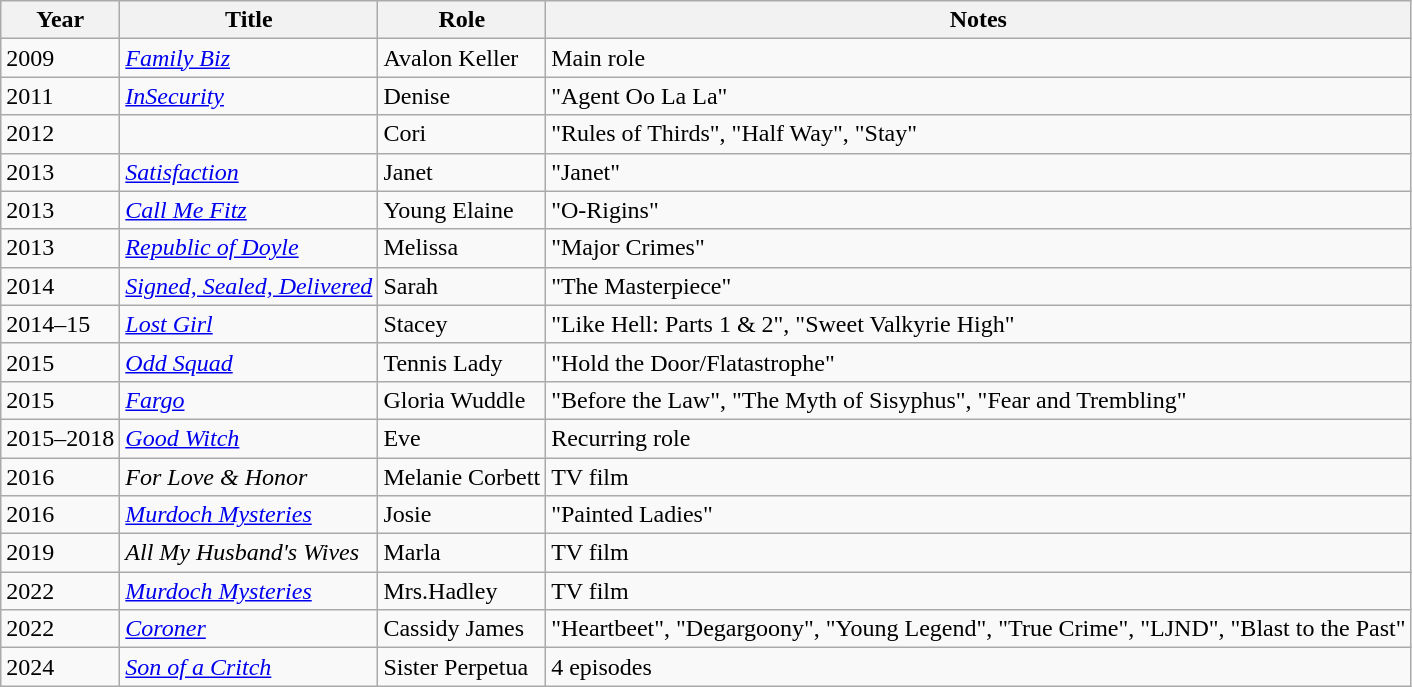<table class="wikitable sortable">
<tr>
<th>Year</th>
<th>Title</th>
<th>Role</th>
<th class="unsortable">Notes</th>
</tr>
<tr>
<td>2009</td>
<td><em><a href='#'>Family Biz</a></em></td>
<td>Avalon Keller</td>
<td>Main role</td>
</tr>
<tr>
<td>2011</td>
<td><em><a href='#'>InSecurity</a></em></td>
<td>Denise</td>
<td>"Agent Oo La La"</td>
</tr>
<tr>
<td>2012</td>
<td><em></em></td>
<td>Cori</td>
<td>"Rules of Thirds", "Half Way", "Stay"</td>
</tr>
<tr>
<td>2013</td>
<td><em><a href='#'>Satisfaction</a></em></td>
<td>Janet</td>
<td>"Janet"</td>
</tr>
<tr>
<td>2013</td>
<td><em><a href='#'>Call Me Fitz</a></em></td>
<td>Young Elaine</td>
<td>"O-Rigins"</td>
</tr>
<tr>
<td>2013</td>
<td><em><a href='#'>Republic of Doyle</a></em></td>
<td>Melissa</td>
<td>"Major Crimes"</td>
</tr>
<tr>
<td>2014</td>
<td><em><a href='#'>Signed, Sealed, Delivered</a></em></td>
<td>Sarah</td>
<td>"The Masterpiece"</td>
</tr>
<tr>
<td>2014–15</td>
<td><em><a href='#'>Lost Girl</a></em></td>
<td>Stacey</td>
<td>"Like Hell: Parts 1 & 2", "Sweet Valkyrie High"</td>
</tr>
<tr>
<td>2015</td>
<td><em><a href='#'>Odd Squad</a></em></td>
<td>Tennis Lady</td>
<td>"Hold the Door/Flatastrophe"</td>
</tr>
<tr>
<td>2015</td>
<td><em><a href='#'>Fargo</a></em></td>
<td>Gloria Wuddle</td>
<td>"Before the Law", "The Myth of Sisyphus", "Fear and Trembling"</td>
</tr>
<tr>
<td>2015–2018</td>
<td><em><a href='#'>Good Witch</a></em></td>
<td>Eve</td>
<td>Recurring role</td>
</tr>
<tr>
<td>2016</td>
<td><em>For Love & Honor</em></td>
<td>Melanie Corbett</td>
<td>TV film</td>
</tr>
<tr>
<td>2016</td>
<td><em><a href='#'>Murdoch Mysteries</a></em></td>
<td>Josie</td>
<td>"Painted Ladies"</td>
</tr>
<tr>
<td>2019</td>
<td><em>All My Husband's Wives</em></td>
<td>Marla</td>
<td>TV film</td>
</tr>
<tr>
<td>2022</td>
<td><em><a href='#'>Murdoch Mysteries</a></em></td>
<td>Mrs.Hadley</td>
<td>TV film</td>
</tr>
<tr>
<td>2022</td>
<td><em><a href='#'>Coroner</a></em></td>
<td>Cassidy James</td>
<td>"Heartbeet", "Degargoony", "Young Legend", "True Crime", "LJND", "Blast to the Past"</td>
</tr>
<tr>
<td>2024</td>
<td><em><a href='#'>Son of a Critch</a></em></td>
<td>Sister Perpetua</td>
<td>4 episodes</td>
</tr>
</table>
